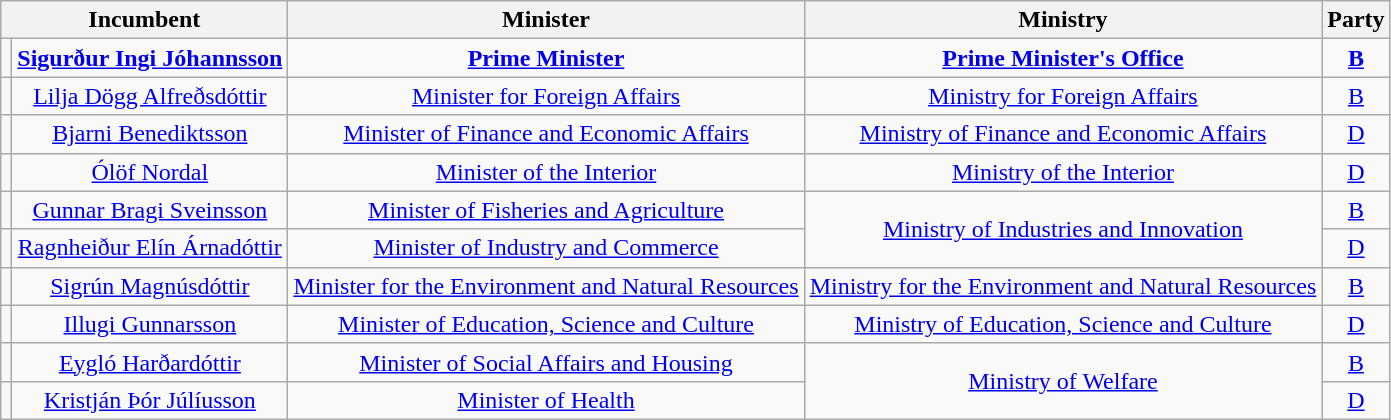<table class="wikitable" style="text-align: center;">
<tr>
<th colspan=2>Incumbent</th>
<th>Minister</th>
<th>Ministry</th>
<th>Party</th>
</tr>
<tr>
<td></td>
<td><strong><a href='#'>Sigurður Ingi Jóhannsson</a></strong></td>
<td><strong><a href='#'>Prime Minister</a><br></strong></td>
<td><strong><a href='#'>Prime Minister's Office</a><br></strong></td>
<td><strong><a href='#'>B</a></strong></td>
</tr>
<tr>
<td></td>
<td><a href='#'>Lilja Dögg Alfreðsdóttir</a></td>
<td><a href='#'>Minister for Foreign Affairs</a><br></td>
<td><a href='#'>Ministry for Foreign Affairs</a><br></td>
<td><a href='#'>B</a></td>
</tr>
<tr>
<td></td>
<td><a href='#'>Bjarni Benediktsson</a></td>
<td><a href='#'>Minister of Finance and Economic Affairs</a><br></td>
<td><a href='#'>Ministry of Finance and Economic Affairs</a><br></td>
<td><a href='#'>D</a></td>
</tr>
<tr>
<td></td>
<td><a href='#'>Ólöf Nordal</a></td>
<td><a href='#'>Minister of the Interior</a><br></td>
<td><a href='#'>Ministry of the Interior</a><br></td>
<td><a href='#'>D</a></td>
</tr>
<tr>
<td></td>
<td><a href='#'>Gunnar Bragi Sveinsson</a></td>
<td><a href='#'>Minister of Fisheries and Agriculture</a><br></td>
<td rowspan=2><a href='#'>Ministry of Industries and Innovation</a><br></td>
<td><a href='#'>B</a></td>
</tr>
<tr>
<td></td>
<td><a href='#'>Ragnheiður Elín Árnadóttir</a></td>
<td><a href='#'>Minister of Industry and Commerce</a><br></td>
<td><a href='#'>D</a></td>
</tr>
<tr>
<td></td>
<td><a href='#'>Sigrún Magnúsdóttir</a></td>
<td><a href='#'>Minister for the Environment and Natural Resources</a><br></td>
<td><a href='#'>Ministry for the Environment and Natural Resources</a><br></td>
<td><a href='#'>B</a></td>
</tr>
<tr>
<td></td>
<td><a href='#'>Illugi Gunnarsson</a></td>
<td><a href='#'>Minister of Education, Science and Culture</a><br></td>
<td><a href='#'>Ministry of Education, Science and Culture</a><br></td>
<td><a href='#'>D</a></td>
</tr>
<tr>
<td></td>
<td><a href='#'>Eygló Harðardóttir</a></td>
<td><a href='#'>Minister of Social Affairs and Housing</a><br></td>
<td rowspan=2><a href='#'>Ministry of Welfare</a><br></td>
<td><a href='#'>B</a></td>
</tr>
<tr>
<td></td>
<td><a href='#'>Kristján Þór Júlíusson</a></td>
<td><a href='#'>Minister of Health</a><br></td>
<td><a href='#'>D</a></td>
</tr>
</table>
